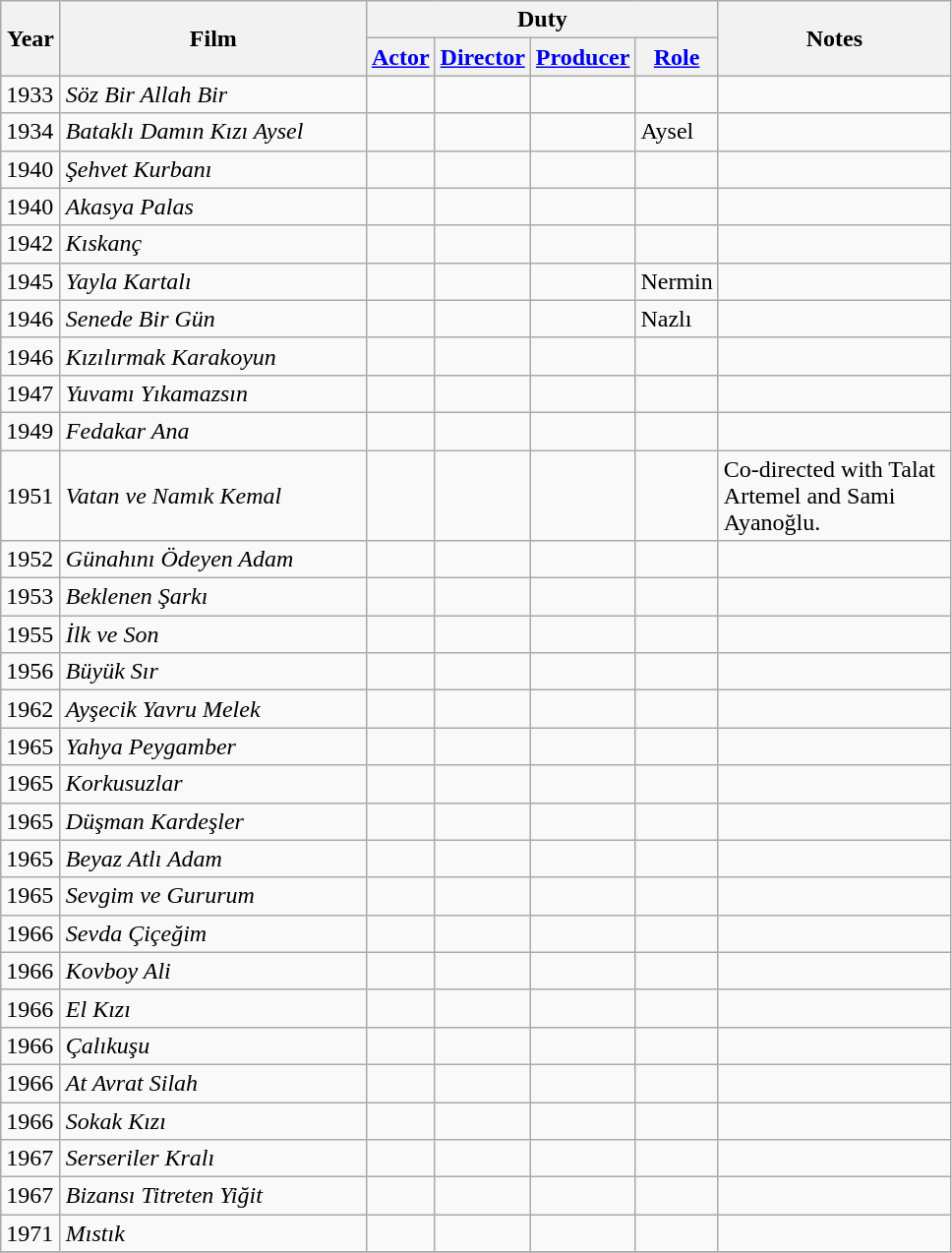<table class="wikitable">
<tr>
<th rowspan="2" width="33">Year</th>
<th rowspan="2" width="200">Film</th>
<th colspan="4">Duty</th>
<th rowspan="2" width="150">Notes</th>
</tr>
<tr>
<th width=5><a href='#'>Actor</a></th>
<th width=5><a href='#'>Director</a></th>
<th width=5><a href='#'>Producer</a></th>
<th width=5><a href='#'>Role</a></th>
</tr>
<tr>
<td>1933</td>
<td><em>Söz Bir Allah Bir</em></td>
<td></td>
<td></td>
<td></td>
<td></td>
<td></td>
</tr>
<tr>
<td>1934</td>
<td><em>Bataklı Damın Kızı Aysel</em></td>
<td></td>
<td></td>
<td></td>
<td>Aysel</td>
<td></td>
</tr>
<tr>
<td>1940</td>
<td><em>Şehvet Kurbanı</em></td>
<td></td>
<td></td>
<td></td>
<td></td>
<td></td>
</tr>
<tr>
<td>1940</td>
<td><em>Akasya Palas</em></td>
<td></td>
<td></td>
<td></td>
<td></td>
<td></td>
</tr>
<tr>
<td>1942</td>
<td><em>Kıskanç</em></td>
<td></td>
<td></td>
<td></td>
<td></td>
<td></td>
</tr>
<tr>
<td>1945</td>
<td><em>Yayla Kartalı</em></td>
<td></td>
<td></td>
<td></td>
<td>Nermin</td>
<td></td>
</tr>
<tr>
<td>1946</td>
<td><em>Senede Bir Gün</em></td>
<td></td>
<td></td>
<td></td>
<td>Nazlı</td>
<td></td>
</tr>
<tr>
<td>1946</td>
<td><em>Kızılırmak Karakoyun</em></td>
<td></td>
<td></td>
<td></td>
<td></td>
<td></td>
</tr>
<tr>
<td>1947</td>
<td><em>Yuvamı Yıkamazsın</em></td>
<td></td>
<td></td>
<td></td>
<td></td>
<td></td>
</tr>
<tr>
<td>1949</td>
<td><em>Fedakar Ana</em></td>
<td></td>
<td></td>
<td></td>
<td></td>
<td></td>
</tr>
<tr>
<td>1951</td>
<td><em>Vatan ve Namık Kemal</em></td>
<td></td>
<td></td>
<td></td>
<td></td>
<td>Co-directed with Talat Artemel and Sami Ayanoğlu.</td>
</tr>
<tr>
<td>1952</td>
<td><em>Günahını Ödeyen Adam</em></td>
<td></td>
<td></td>
<td></td>
<td></td>
<td></td>
</tr>
<tr>
<td>1953</td>
<td><em>Beklenen Şarkı</em></td>
<td></td>
<td></td>
<td></td>
<td></td>
<td></td>
</tr>
<tr>
<td>1955</td>
<td><em>İlk ve Son</em></td>
<td></td>
<td></td>
<td></td>
<td></td>
<td></td>
</tr>
<tr>
<td>1956</td>
<td><em>Büyük Sır</em></td>
<td></td>
<td></td>
<td></td>
<td></td>
<td></td>
</tr>
<tr>
<td>1962</td>
<td><em>Ayşecik Yavru Melek</em></td>
<td></td>
<td></td>
<td></td>
<td></td>
<td></td>
</tr>
<tr>
<td>1965</td>
<td><em>Yahya Peygamber</em></td>
<td></td>
<td></td>
<td></td>
<td></td>
<td></td>
</tr>
<tr>
<td>1965</td>
<td><em>Korkusuzlar</em></td>
<td></td>
<td></td>
<td></td>
<td></td>
<td></td>
</tr>
<tr>
<td>1965</td>
<td><em>Düşman Kardeşler</em></td>
<td></td>
<td></td>
<td></td>
<td></td>
<td></td>
</tr>
<tr>
<td>1965</td>
<td><em>Beyaz Atlı Adam</em></td>
<td></td>
<td></td>
<td></td>
<td></td>
<td></td>
</tr>
<tr>
<td>1965</td>
<td><em>Sevgim ve Gururum</em></td>
<td></td>
<td></td>
<td></td>
<td></td>
<td></td>
</tr>
<tr>
<td>1966</td>
<td><em>Sevda Çiçeğim</em></td>
<td></td>
<td></td>
<td></td>
<td></td>
<td></td>
</tr>
<tr>
<td>1966</td>
<td><em>Kovboy Ali</em></td>
<td></td>
<td></td>
<td></td>
<td></td>
<td></td>
</tr>
<tr>
<td>1966</td>
<td><em>El Kızı</em></td>
<td></td>
<td></td>
<td></td>
<td></td>
<td></td>
</tr>
<tr>
<td>1966</td>
<td><em>Çalıkuşu</em></td>
<td></td>
<td></td>
<td></td>
<td></td>
<td></td>
</tr>
<tr>
<td>1966</td>
<td><em>At Avrat Silah</em></td>
<td></td>
<td></td>
<td></td>
<td></td>
<td></td>
</tr>
<tr>
<td>1966</td>
<td><em>Sokak Kızı</em></td>
<td></td>
<td></td>
<td></td>
<td></td>
<td></td>
</tr>
<tr>
<td>1967</td>
<td><em>Serseriler Kralı</em></td>
<td></td>
<td></td>
<td></td>
<td></td>
<td></td>
</tr>
<tr>
<td>1967</td>
<td><em>Bizansı Titreten Yiğit</em></td>
<td></td>
<td></td>
<td></td>
<td></td>
<td></td>
</tr>
<tr>
<td>1971</td>
<td><em>Mıstık</em></td>
<td></td>
<td></td>
<td></td>
<td></td>
<td></td>
</tr>
<tr>
</tr>
</table>
